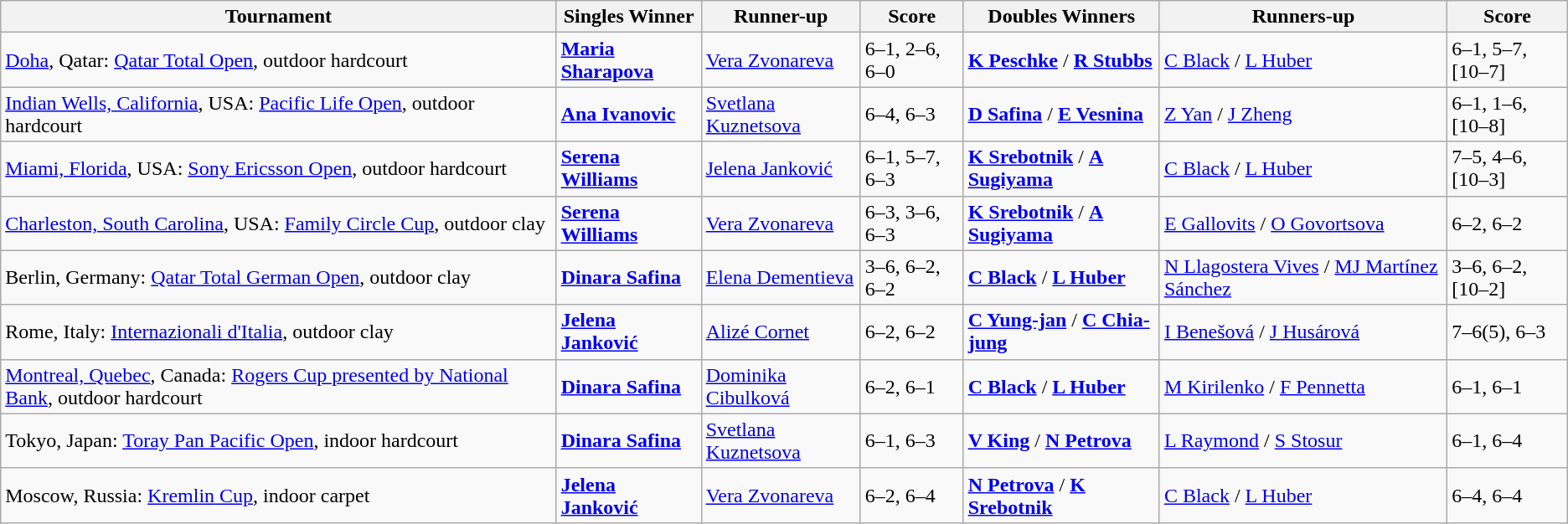<table class="wikitable">
<tr>
<th>Tournament</th>
<th>Singles Winner</th>
<th>Runner-up</th>
<th>Score</th>
<th>Doubles Winners</th>
<th>Runners-up</th>
<th>Score</th>
</tr>
<tr>
<td><a href='#'>Doha</a>, Qatar: <a href='#'>Qatar Total Open</a>, outdoor hardcourt</td>
<td> <strong><a href='#'>Maria Sharapova</a></strong></td>
<td> <a href='#'>Vera Zvonareva</a></td>
<td>6–1, 2–6, 6–0</td>
<td> <strong><a href='#'>K Peschke</a></strong> /  <strong><a href='#'>R Stubbs</a></strong></td>
<td> <a href='#'>C Black</a> /  <a href='#'>L Huber</a></td>
<td>6–1, 5–7, [10–7]</td>
</tr>
<tr>
<td><a href='#'>Indian Wells, California</a>, USA: <a href='#'>Pacific Life Open</a>, outdoor hardcourt</td>
<td> <strong><a href='#'>Ana Ivanovic</a></strong></td>
<td> <a href='#'>Svetlana Kuznetsova</a></td>
<td>6–4, 6–3</td>
<td> <strong><a href='#'>D Safina</a></strong> /  <strong><a href='#'>E Vesnina</a></strong></td>
<td> <a href='#'>Z Yan</a> /  <a href='#'>J Zheng</a></td>
<td>6–1, 1–6, [10–8]</td>
</tr>
<tr>
<td><a href='#'>Miami, Florida</a>, USA: <a href='#'>Sony Ericsson Open</a>, outdoor hardcourt</td>
<td> <strong><a href='#'>Serena Williams</a></strong></td>
<td> <a href='#'>Jelena Janković</a></td>
<td>6–1, 5–7, 6–3</td>
<td> <strong><a href='#'>K Srebotnik</a></strong> / <strong> <a href='#'>A Sugiyama</a></strong></td>
<td> <a href='#'>C Black</a> /  <a href='#'>L Huber</a></td>
<td>7–5, 4–6, [10–3]</td>
</tr>
<tr>
<td><a href='#'>Charleston, South Carolina</a>, USA: <a href='#'>Family Circle Cup</a>, outdoor clay</td>
<td> <strong><a href='#'>Serena Williams</a></strong></td>
<td> <a href='#'>Vera Zvonareva</a></td>
<td>6–3, 3–6, 6–3</td>
<td> <strong><a href='#'>K Srebotnik</a></strong> / <strong> <a href='#'>A Sugiyama</a></strong></td>
<td> <a href='#'>E Gallovits</a> /  <a href='#'>O Govortsova</a></td>
<td>6–2, 6–2</td>
</tr>
<tr>
<td>Berlin, Germany: <a href='#'>Qatar Total German Open</a>, outdoor clay</td>
<td> <strong><a href='#'>Dinara Safina</a></strong></td>
<td> <a href='#'>Elena Dementieva</a></td>
<td>3–6, 6–2, 6–2</td>
<td> <strong><a href='#'>C Black</a></strong> /  <strong><a href='#'>L Huber</a></strong></td>
<td> <a href='#'>N Llagostera Vives</a> /  <a href='#'>MJ Martínez Sánchez</a></td>
<td>3–6, 6–2, [10–2]</td>
</tr>
<tr>
<td>Rome, Italy: <a href='#'>Internazionali d'Italia</a>, outdoor clay</td>
<td> <strong><a href='#'>Jelena Janković</a></strong></td>
<td> <a href='#'>Alizé Cornet</a></td>
<td>6–2, 6–2</td>
<td> <strong><a href='#'>C Yung-jan</a></strong> /  <strong><a href='#'>C Chia-jung</a></strong></td>
<td> <a href='#'>I Benešová</a> /  <a href='#'>J Husárová</a></td>
<td>7–6(5), 6–3</td>
</tr>
<tr>
<td><a href='#'>Montreal, Quebec</a>, Canada: <a href='#'>Rogers Cup presented by National Bank</a>, outdoor hardcourt</td>
<td> <strong><a href='#'>Dinara Safina</a></strong></td>
<td> <a href='#'>Dominika Cibulková</a></td>
<td>6–2, 6–1</td>
<td> <strong><a href='#'>C Black</a></strong> /  <strong><a href='#'>L Huber</a></strong></td>
<td> <a href='#'>M Kirilenko</a> /  <a href='#'>F Pennetta</a></td>
<td>6–1, 6–1</td>
</tr>
<tr>
<td>Tokyo, Japan: <a href='#'>Toray Pan Pacific Open</a>, indoor hardcourt</td>
<td> <strong><a href='#'>Dinara Safina</a></strong></td>
<td> <a href='#'>Svetlana Kuznetsova</a></td>
<td>6–1, 6–3</td>
<td> <strong><a href='#'>V King</a></strong> /  <strong><a href='#'>N Petrova</a></strong></td>
<td> <a href='#'>L Raymond</a> /  <a href='#'>S Stosur</a></td>
<td>6–1, 6–4</td>
</tr>
<tr>
<td>Moscow, Russia: <a href='#'>Kremlin Cup</a>, indoor carpet</td>
<td> <strong><a href='#'>Jelena Janković</a></strong></td>
<td> <a href='#'>Vera Zvonareva</a></td>
<td>6–2, 6–4</td>
<td> <strong><a href='#'>N Petrova</a></strong> /  <strong><a href='#'>K Srebotnik</a></strong></td>
<td> <a href='#'>C Black</a> /  <a href='#'>L Huber</a></td>
<td>6–4, 6–4</td>
</tr>
</table>
